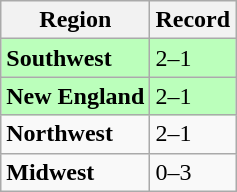<table class="wikitable">
<tr>
<th>Region</th>
<th>Record</th>
</tr>
<tr bgcolor=#bbffbb>
<td><strong>Southwest</strong></td>
<td>2–1</td>
</tr>
<tr bgcolor=#bbffbb>
<td><strong>New England</strong></td>
<td>2–1</td>
</tr>
<tr>
<td><strong>Northwest</strong></td>
<td>2–1</td>
</tr>
<tr>
<td><strong>Midwest</strong></td>
<td>0–3</td>
</tr>
</table>
